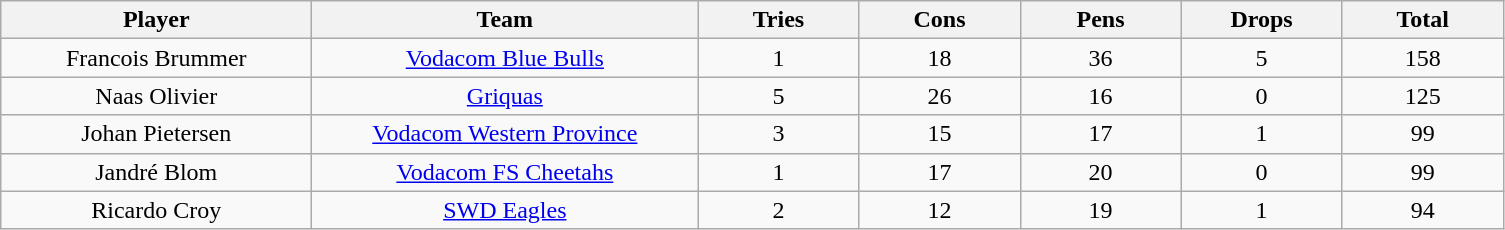<table class="wikitable" style="text-align:center;">
<tr>
<th width=200>Player</th>
<th width=250>Team</th>
<th width=100>Tries</th>
<th width=100>Cons</th>
<th width=100>Pens</th>
<th width=100>Drops</th>
<th width=100>Total</th>
</tr>
<tr>
<td>Francois Brummer</td>
<td><a href='#'>Vodacom Blue Bulls</a></td>
<td>1</td>
<td>18</td>
<td>36</td>
<td>5</td>
<td>158</td>
</tr>
<tr>
<td>Naas Olivier</td>
<td><a href='#'>Griquas</a></td>
<td>5</td>
<td>26</td>
<td>16</td>
<td>0</td>
<td>125</td>
</tr>
<tr>
<td>Johan Pietersen</td>
<td><a href='#'>Vodacom Western Province</a></td>
<td>3</td>
<td>15</td>
<td>17</td>
<td>1</td>
<td>99</td>
</tr>
<tr>
<td>Jandré Blom</td>
<td><a href='#'>Vodacom FS Cheetahs</a></td>
<td>1</td>
<td>17</td>
<td>20</td>
<td>0</td>
<td>99</td>
</tr>
<tr>
<td>Ricardo Croy</td>
<td><a href='#'>SWD Eagles</a></td>
<td>2</td>
<td>12</td>
<td>19</td>
<td>1</td>
<td>94</td>
</tr>
</table>
